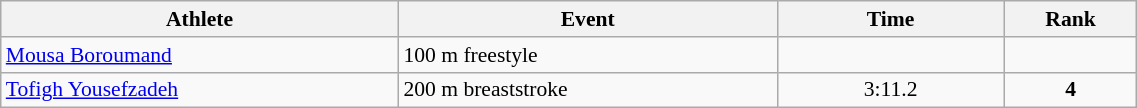<table class="wikitable" width="60%" style="text-align:center; font-size:90%">
<tr>
<th width="21%">Athlete</th>
<th width="20%">Event</th>
<th width="12%">Time</th>
<th width="7%">Rank</th>
</tr>
<tr>
<td align="left"><a href='#'>Mousa Boroumand</a></td>
<td align="left">100 m freestyle</td>
<td></td>
<td><strong></strong></td>
</tr>
<tr>
<td align="left"><a href='#'>Tofigh Yousefzadeh</a></td>
<td align="left">200 m breaststroke</td>
<td>3:11.2</td>
<td><strong>4</strong></td>
</tr>
</table>
